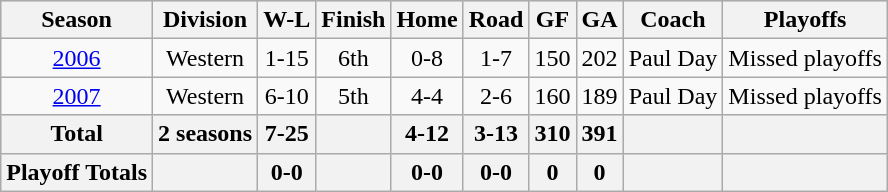<table class="wikitable">
<tr align="center" bgcolor="#e0e0e0">
<th>Season</th>
<th>Division</th>
<th>W-L</th>
<th>Finish</th>
<th>Home</th>
<th>Road</th>
<th>GF</th>
<th>GA</th>
<th>Coach</th>
<th>Playoffs</th>
</tr>
<tr align="center">
<td><a href='#'>2006</a></td>
<td>Western</td>
<td>1-15</td>
<td>6th</td>
<td>0-8</td>
<td>1-7</td>
<td>150</td>
<td>202</td>
<td>Paul Day</td>
<td>Missed playoffs</td>
</tr>
<tr align="center">
<td><a href='#'>2007</a></td>
<td>Western</td>
<td>6-10</td>
<td>5th</td>
<td>4-4</td>
<td>2-6</td>
<td>160</td>
<td>189</td>
<td>Paul Day</td>
<td>Missed playoffs</td>
</tr>
<tr align="center" bgcolor="#e0e0e0">
<th>Total</th>
<th>2 seasons</th>
<th>7-25</th>
<th> </th>
<th>4-12</th>
<th>3-13</th>
<th>310</th>
<th>391</th>
<th> </th>
<th> </th>
</tr>
<tr align="center">
<th>Playoff Totals</th>
<th> </th>
<th>0-0</th>
<th> </th>
<th>0-0</th>
<th>0-0</th>
<th>0</th>
<th>0</th>
<th> </th>
<th> </th>
</tr>
</table>
